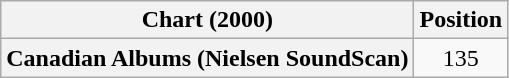<table class="wikitable plainrowheaders" style="text-align:center">
<tr>
<th>Chart (2000)</th>
<th>Position</th>
</tr>
<tr>
<th scope="row">Canadian Albums (Nielsen SoundScan)</th>
<td>135</td>
</tr>
</table>
